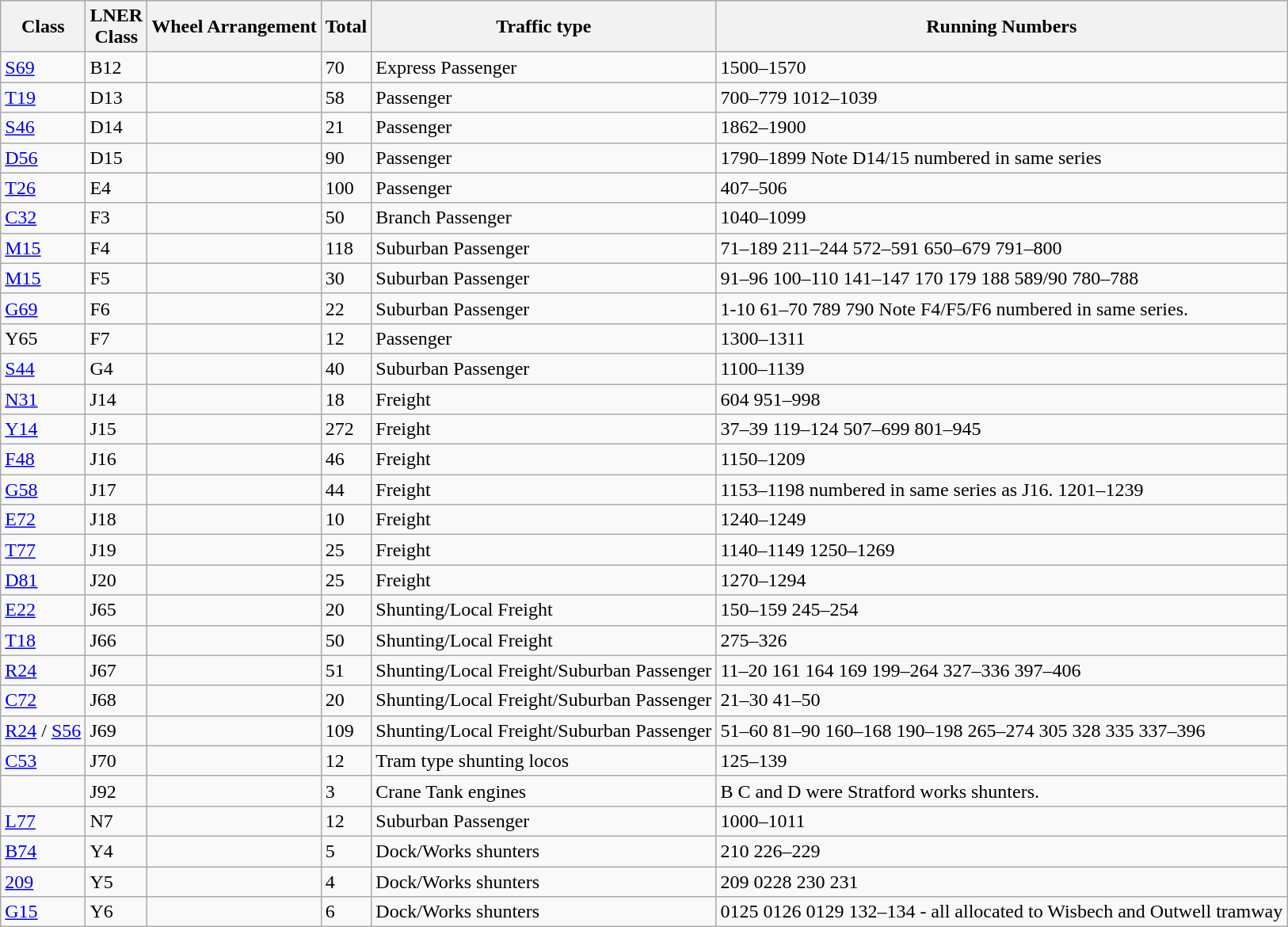<table class="wikitable sortable">
<tr>
<th>Class</th>
<th>LNER<br>Class</th>
<th>Wheel Arrangement</th>
<th>Total</th>
<th>Traffic type</th>
<th>Running Numbers</th>
</tr>
<tr>
<td><a href='#'>S69</a></td>
<td>B12</td>
<td></td>
<td>70</td>
<td>Express Passenger</td>
<td>1500–1570</td>
</tr>
<tr>
<td><a href='#'>T19</a></td>
<td>D13</td>
<td></td>
<td>58</td>
<td>Passenger</td>
<td>700–779 1012–1039</td>
</tr>
<tr>
<td><a href='#'>S46</a></td>
<td>D14</td>
<td></td>
<td>21</td>
<td>Passenger</td>
<td>1862–1900</td>
</tr>
<tr>
<td><a href='#'>D56</a></td>
<td>D15</td>
<td></td>
<td>90</td>
<td>Passenger</td>
<td>1790–1899 Note D14/15 numbered in same series</td>
</tr>
<tr>
<td><a href='#'>T26</a></td>
<td>E4</td>
<td></td>
<td>100</td>
<td>Passenger</td>
<td>407–506</td>
</tr>
<tr>
<td><a href='#'>C32</a></td>
<td>F3</td>
<td></td>
<td>50</td>
<td>Branch Passenger</td>
<td>1040–1099</td>
</tr>
<tr>
<td><a href='#'>M15</a></td>
<td>F4</td>
<td></td>
<td>118</td>
<td>Suburban Passenger</td>
<td>71–189 211–244 572–591 650–679 791–800</td>
</tr>
<tr>
<td><a href='#'>M15</a></td>
<td>F5</td>
<td></td>
<td>30</td>
<td>Suburban Passenger</td>
<td>91–96 100–110 141–147 170 179 188 589/90 780–788</td>
</tr>
<tr>
<td><a href='#'>G69</a></td>
<td>F6</td>
<td></td>
<td>22</td>
<td>Suburban Passenger</td>
<td>1-10 61–70 789 790 Note F4/F5/F6 numbered in same series.</td>
</tr>
<tr>
<td>Y65</td>
<td>F7</td>
<td></td>
<td>12</td>
<td>Passenger</td>
<td>1300–1311</td>
</tr>
<tr>
<td><a href='#'>S44</a></td>
<td>G4</td>
<td></td>
<td>40</td>
<td>Suburban Passenger</td>
<td>1100–1139</td>
</tr>
<tr>
<td><a href='#'>N31</a></td>
<td>J14</td>
<td></td>
<td>18</td>
<td>Freight</td>
<td>604 951–998</td>
</tr>
<tr>
<td><a href='#'>Y14</a></td>
<td>J15</td>
<td></td>
<td>272</td>
<td>Freight</td>
<td>37–39 119–124 507–699 801–945</td>
</tr>
<tr>
<td><a href='#'>F48</a></td>
<td>J16</td>
<td></td>
<td>46</td>
<td>Freight</td>
<td>1150–1209</td>
</tr>
<tr>
<td><a href='#'>G58</a></td>
<td>J17</td>
<td></td>
<td>44</td>
<td>Freight</td>
<td>1153–1198 numbered in same series as J16. 1201–1239</td>
</tr>
<tr>
<td><a href='#'>E72</a></td>
<td>J18</td>
<td></td>
<td>10</td>
<td>Freight</td>
<td>1240–1249</td>
</tr>
<tr>
<td><a href='#'>T77</a></td>
<td>J19</td>
<td></td>
<td>25</td>
<td>Freight</td>
<td>1140–1149 1250–1269</td>
</tr>
<tr>
<td><a href='#'>D81</a></td>
<td>J20</td>
<td></td>
<td>25</td>
<td>Freight</td>
<td>1270–1294</td>
</tr>
<tr>
<td><a href='#'>E22</a></td>
<td>J65</td>
<td></td>
<td>20</td>
<td>Shunting/Local Freight</td>
<td>150–159 245–254</td>
</tr>
<tr>
<td><a href='#'>T18</a></td>
<td>J66</td>
<td></td>
<td>50</td>
<td>Shunting/Local Freight</td>
<td>275–326</td>
</tr>
<tr>
<td><a href='#'>R24</a></td>
<td>J67</td>
<td></td>
<td>51</td>
<td>Shunting/Local Freight/Suburban Passenger</td>
<td>11–20 161 164 169 199–264 327–336 397–406</td>
</tr>
<tr>
<td><a href='#'>C72</a></td>
<td>J68</td>
<td></td>
<td>20</td>
<td>Shunting/Local Freight/Suburban Passenger</td>
<td>21–30 41–50</td>
</tr>
<tr>
<td><a href='#'>R24</a> / <a href='#'>S56</a></td>
<td>J69</td>
<td></td>
<td>109</td>
<td>Shunting/Local Freight/Suburban Passenger</td>
<td>51–60 81–90 160–168 190–198 265–274 305 328 335 337–396</td>
</tr>
<tr>
<td><a href='#'>C53</a></td>
<td>J70</td>
<td></td>
<td>12</td>
<td>Tram type shunting locos</td>
<td>125–139</td>
</tr>
<tr>
<td></td>
<td>J92</td>
<td></td>
<td>3</td>
<td>Crane Tank engines</td>
<td>B C and D were Stratford works shunters.</td>
</tr>
<tr>
<td><a href='#'>L77</a></td>
<td>N7</td>
<td></td>
<td>12</td>
<td>Suburban Passenger</td>
<td>1000–1011</td>
</tr>
<tr>
<td><a href='#'>B74</a></td>
<td>Y4</td>
<td></td>
<td>5</td>
<td>Dock/Works shunters</td>
<td>210 226–229</td>
</tr>
<tr>
<td><a href='#'>209</a></td>
<td>Y5</td>
<td></td>
<td>4</td>
<td>Dock/Works shunters</td>
<td>209 0228 230 231</td>
</tr>
<tr>
<td><a href='#'>G15</a></td>
<td>Y6</td>
<td></td>
<td>6</td>
<td>Dock/Works shunters</td>
<td>0125 0126 0129 132–134 - all allocated to Wisbech and Outwell tramway</td>
</tr>
</table>
